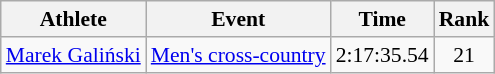<table class=wikitable style="font-size:90%">
<tr>
<th>Athlete</th>
<th>Event</th>
<th>Time</th>
<th>Rank</th>
</tr>
<tr align=center>
<td align=left><a href='#'>Marek Galiński</a></td>
<td align=left><a href='#'>Men's cross-country</a></td>
<td>2:17:35.54</td>
<td>21</td>
</tr>
</table>
